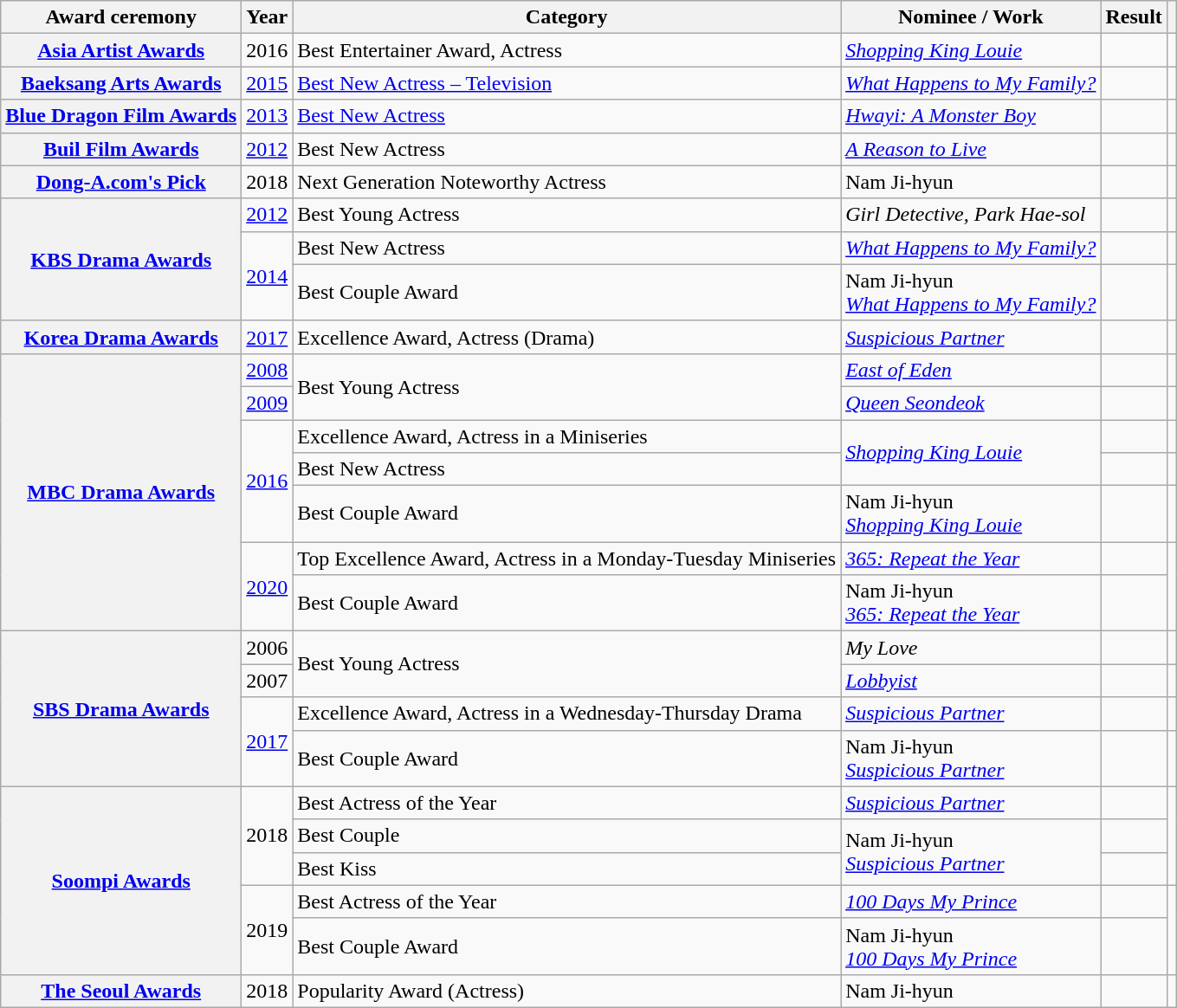<table class="wikitable plainrowheaders sortable">
<tr>
<th scope="col">Award ceremony</th>
<th scope="col">Year</th>
<th scope="col">Category</th>
<th scope="col">Nominee / Work</th>
<th scope="col">Result</th>
<th scope="col" class="unsortable"></th>
</tr>
<tr>
<th scope="row"><a href='#'>Asia Artist Awards</a></th>
<td style="text-align:center">2016</td>
<td>Best Entertainer Award, Actress</td>
<td><em><a href='#'>Shopping King Louie</a></em></td>
<td></td>
<td style="text-align:center"></td>
</tr>
<tr>
<th scope="row"><a href='#'>Baeksang Arts Awards</a></th>
<td style="text-align:center"><a href='#'>2015</a></td>
<td><a href='#'>Best New Actress – Television</a></td>
<td><em><a href='#'>What Happens to My Family?</a></em></td>
<td></td>
<td style="text-align:center"></td>
</tr>
<tr>
<th scope="row"><a href='#'>Blue Dragon Film Awards</a></th>
<td style="text-align:center"><a href='#'>2013</a></td>
<td><a href='#'>Best New Actress</a></td>
<td><em><a href='#'>Hwayi: A Monster Boy</a></em></td>
<td></td>
<td style="text-align:center"></td>
</tr>
<tr>
<th scope="row"><a href='#'>Buil Film Awards</a></th>
<td style="text-align:center"><a href='#'>2012</a></td>
<td>Best New Actress</td>
<td><em><a href='#'>A Reason to Live</a></em></td>
<td></td>
<td style="text-align:center"></td>
</tr>
<tr>
<th scope="row"><a href='#'>Dong-A.com's Pick</a></th>
<td style="text-align:center">2018</td>
<td>Next Generation Noteworthy Actress</td>
<td>Nam Ji-hyun</td>
<td></td>
<td style="text-align:center"></td>
</tr>
<tr>
<th scope="row"  rowspan="3"><a href='#'>KBS Drama Awards</a></th>
<td style="text-align:center"><a href='#'>2012</a></td>
<td>Best Young Actress</td>
<td><em>Girl Detective, Park Hae-sol</em></td>
<td></td>
<td style="text-align:center"></td>
</tr>
<tr>
<td rowspan="2" style="text-align:center"><a href='#'>2014</a></td>
<td>Best New Actress</td>
<td><em><a href='#'>What Happens to My Family?</a></em></td>
<td></td>
<td style="text-align:center"></td>
</tr>
<tr>
<td>Best Couple Award</td>
<td>Nam Ji-hyun <br><em><a href='#'>What Happens to My Family?</a></em></td>
<td></td>
<td style="text-align:center"></td>
</tr>
<tr>
<th scope="row"><a href='#'>Korea Drama Awards</a></th>
<td style="text-align:center"><a href='#'>2017</a></td>
<td>Excellence Award, Actress (Drama)</td>
<td><em><a href='#'>Suspicious Partner</a></em></td>
<td></td>
<td style="text-align:center"></td>
</tr>
<tr>
<th scope="row"  rowspan="7"><a href='#'>MBC Drama Awards</a></th>
<td style="text-align:center"><a href='#'>2008</a></td>
<td rowspan="2">Best Young Actress</td>
<td><em><a href='#'>East of Eden</a></em></td>
<td></td>
<td style="text-align:center"></td>
</tr>
<tr>
<td style="text-align:center"><a href='#'>2009</a></td>
<td><em><a href='#'>Queen Seondeok</a></em></td>
<td></td>
<td style="text-align:center"></td>
</tr>
<tr>
<td rowspan="3" style="text-align:center"><a href='#'>2016</a></td>
<td>Excellence Award, Actress in a Miniseries</td>
<td rowspan="2"><em><a href='#'>Shopping King Louie</a></em></td>
<td></td>
<td style="text-align:center"></td>
</tr>
<tr>
<td>Best New Actress</td>
<td></td>
<td style="text-align:center"></td>
</tr>
<tr>
<td>Best Couple Award</td>
<td>Nam Ji-hyun <br><em><a href='#'>Shopping King Louie</a></em></td>
<td></td>
<td style="text-align:center"></td>
</tr>
<tr>
<td rowspan="2" style="text-align:center"><a href='#'>2020</a></td>
<td>Top Excellence Award, Actress in a Monday-Tuesday Miniseries</td>
<td><em><a href='#'>365: Repeat the Year</a></em></td>
<td></td>
<td rowspan="2" style="text-align:center"></td>
</tr>
<tr>
<td>Best Couple Award</td>
<td>Nam Ji-hyun <br><em><a href='#'>365: Repeat the Year</a></em></td>
<td></td>
</tr>
<tr>
<th scope="row"  rowspan="4"><a href='#'>SBS Drama Awards</a></th>
<td style="text-align:center">2006</td>
<td rowspan="2">Best Young Actress</td>
<td><em>My Love</em></td>
<td></td>
<td style="text-align:center"></td>
</tr>
<tr>
<td style="text-align:center">2007</td>
<td><em><a href='#'>Lobbyist</a></em></td>
<td></td>
<td style="text-align:center"></td>
</tr>
<tr>
<td rowspan="2" style="text-align:center"><a href='#'>2017</a></td>
<td>Excellence Award, Actress in a Wednesday-Thursday Drama</td>
<td><em><a href='#'>Suspicious Partner</a></em></td>
<td></td>
<td style="text-align:center"></td>
</tr>
<tr>
<td>Best Couple Award</td>
<td>Nam Ji-hyun  <br><em><a href='#'>Suspicious Partner</a></em></td>
<td></td>
<td style="text-align:center"></td>
</tr>
<tr>
<th scope="row"  rowspan="5"><a href='#'>Soompi Awards</a></th>
<td rowspan="3" style="text-align:center">2018</td>
<td>Best Actress of the Year</td>
<td><em><a href='#'>Suspicious Partner</a></em></td>
<td></td>
<td rowspan="3" style="text-align:center"></td>
</tr>
<tr>
<td>Best Couple</td>
<td rowspan="2">Nam Ji-hyun <br><em><a href='#'>Suspicious Partner</a></em></td>
<td></td>
</tr>
<tr>
<td>Best Kiss</td>
<td></td>
</tr>
<tr>
<td rowspan="2" style="text-align:center">2019</td>
<td>Best Actress of the Year</td>
<td><em><a href='#'>100 Days My Prince</a></em></td>
<td></td>
<td rowspan="2" style="text-align:center"></td>
</tr>
<tr>
<td>Best Couple Award</td>
<td>Nam Ji-hyun <br><em><a href='#'>100 Days My Prince</a></em></td>
<td></td>
</tr>
<tr>
<th scope="row"><a href='#'>The Seoul Awards</a></th>
<td style="text-align:center">2018</td>
<td>Popularity Award (Actress)</td>
<td>Nam Ji-hyun</td>
<td></td>
<td style="text-align:center"></td>
</tr>
</table>
